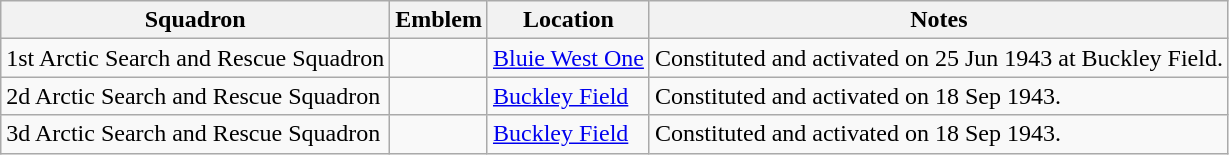<table class="wikitable">
<tr>
<th>Squadron</th>
<th>Emblem</th>
<th>Location</th>
<th>Notes</th>
</tr>
<tr>
<td>1st Arctic Search and Rescue Squadron</td>
<td></td>
<td><a href='#'>Bluie West One</a></td>
<td>Constituted and activated on 25 Jun 1943 at Buckley Field.</td>
</tr>
<tr>
<td>2d Arctic Search and Rescue Squadron</td>
<td></td>
<td><a href='#'>Buckley Field</a></td>
<td>Constituted and activated on 18 Sep 1943.</td>
</tr>
<tr>
<td>3d Arctic Search and Rescue Squadron</td>
<td></td>
<td><a href='#'>Buckley Field</a></td>
<td>Constituted and activated on 18 Sep 1943.</td>
</tr>
</table>
